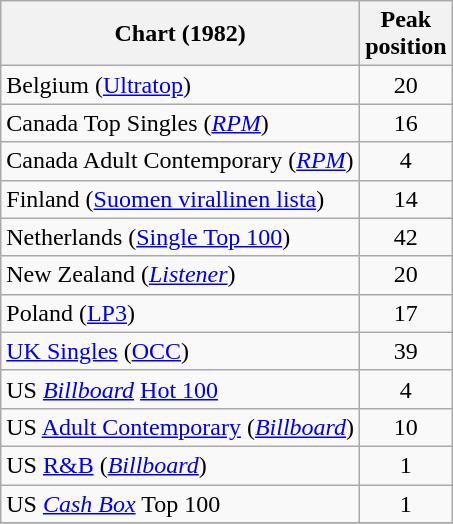<table class="wikitable sortable">
<tr>
<th>Chart (1982)</th>
<th>Peak<br>position</th>
</tr>
<tr>
<td>Belgium (<a href='#'>Ultratop</a>)</td>
<td style="text-align:center;">20</td>
</tr>
<tr>
<td>Canada Top Singles (<em><a href='#'>RPM</a></em>)</td>
<td style="text-align:center;">16</td>
</tr>
<tr>
<td>Canada Adult Contemporary (<em><a href='#'>RPM</a></em>)</td>
<td style="text-align:center;">4</td>
</tr>
<tr>
<td>Finland (<a href='#'>Suomen virallinen lista</a>)</td>
<td style="text-align:center;">14</td>
</tr>
<tr>
<td>Netherlands (<a href='#'>Single Top 100</a>)</td>
<td style="text-align:center;">42</td>
</tr>
<tr>
<td>New Zealand (<em><a href='#'>Listener</a></em>)</td>
<td style="text-align:center;">20</td>
</tr>
<tr>
<td>Poland (<a href='#'>LP3</a>)</td>
<td style="text-align:center;">17</td>
</tr>
<tr>
<td><a href='#'>UK Singles</a> (<a href='#'>OCC</a>)</td>
<td style="text-align:center;">39</td>
</tr>
<tr>
<td>US <em><a href='#'>Billboard</a></em> <a href='#'>Hot 100</a></td>
<td style="text-align:center;">4</td>
</tr>
<tr>
<td>US <a href='#'>Adult Contemporary</a> (<em><a href='#'>Billboard</a></em>)</td>
<td style="text-align:center;">10</td>
</tr>
<tr>
<td>US <a href='#'>R&B</a> (<em><a href='#'>Billboard</a></em>)</td>
<td style="text-align:center;">1</td>
</tr>
<tr>
<td>US <a href='#'><em>Cash Box</em></a> Top 100</td>
<td align="center">1</td>
</tr>
<tr>
</tr>
</table>
